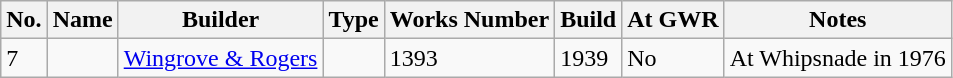<table class="wikitable">
<tr>
<th>No.</th>
<th>Name</th>
<th>Builder</th>
<th>Type</th>
<th>Works Number</th>
<th>Build</th>
<th>At GWR</th>
<th>Notes</th>
</tr>
<tr>
<td>7</td>
<td></td>
<td><a href='#'>Wingrove & Rogers</a></td>
<td></td>
<td>1393</td>
<td>1939</td>
<td>No</td>
<td>At Whipsnade in 1976</td>
</tr>
</table>
